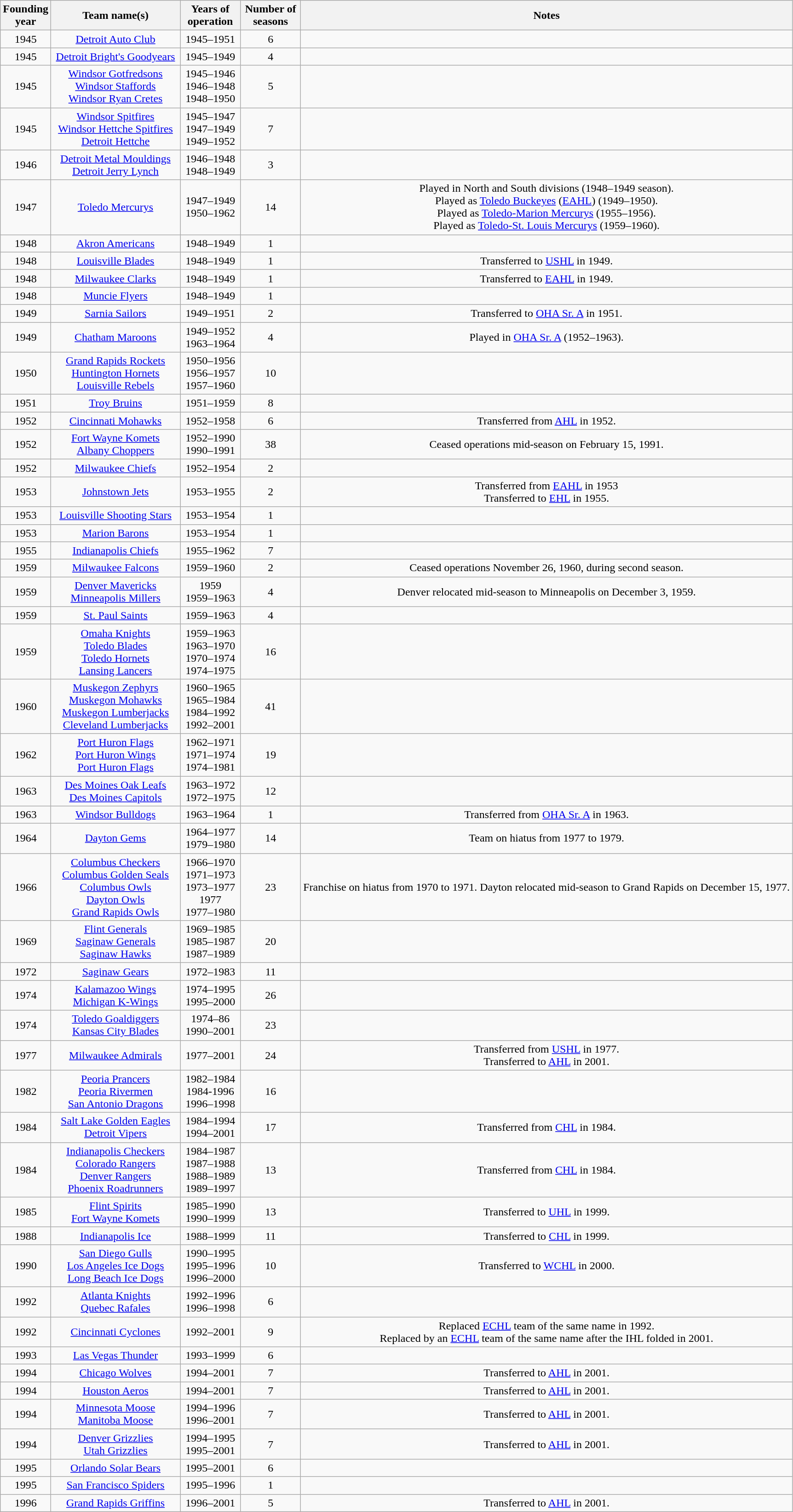<table class="wikitable sortable" style="text-align:center">
<tr>
<th width="60">Founding<br>year</th>
<th width="180">Team name(s)</th>
<th width="80">Years of<br>operation</th>
<th width="80">Number of<br>seasons</th>
<th>Notes</th>
</tr>
<tr>
<td>1945</td>
<td><a href='#'>Detroit Auto Club</a></td>
<td>1945–1951</td>
<td>6</td>
<td> </td>
</tr>
<tr>
<td>1945</td>
<td><a href='#'>Detroit Bright's Goodyears</a></td>
<td>1945–1949</td>
<td>4</td>
<td> </td>
</tr>
<tr>
<td>1945</td>
<td><a href='#'>Windsor Gotfredsons</a><br><a href='#'>Windsor Staffords</a><br><a href='#'>Windsor Ryan Cretes</a></td>
<td>1945–1946<br>1946–1948<br>1948–1950</td>
<td>5</td>
<td> </td>
</tr>
<tr>
<td>1945</td>
<td><a href='#'>Windsor Spitfires</a><br><a href='#'>Windsor Hettche Spitfires</a><br><a href='#'>Detroit Hettche</a></td>
<td>1945–1947<br>1947–1949<br>1949–1952</td>
<td>7</td>
<td> </td>
</tr>
<tr>
<td>1946</td>
<td><a href='#'>Detroit Metal Mouldings</a><br><a href='#'>Detroit Jerry Lynch</a></td>
<td>1946–1948<br>1948–1949</td>
<td>3</td>
<td> </td>
</tr>
<tr>
<td>1947</td>
<td><a href='#'>Toledo Mercurys</a></td>
<td>1947–1949<br>1950–1962</td>
<td>14</td>
<td>Played in North and South divisions (1948–1949 season).<br>Played as <a href='#'>Toledo Buckeyes</a> (<a href='#'>EAHL</a>) (1949–1950).<br>Played as <a href='#'>Toledo-Marion Mercurys</a> (1955–1956).<br> Played as <a href='#'>Toledo-St. Louis Mercurys</a> (1959–1960).</td>
</tr>
<tr>
<td>1948</td>
<td><a href='#'>Akron Americans</a></td>
<td>1948–1949</td>
<td>1</td>
<td> </td>
</tr>
<tr>
<td>1948</td>
<td><a href='#'>Louisville Blades</a></td>
<td>1948–1949</td>
<td>1</td>
<td>Transferred to <a href='#'>USHL</a> in 1949.</td>
</tr>
<tr>
<td>1948</td>
<td><a href='#'>Milwaukee Clarks</a></td>
<td>1948–1949</td>
<td>1</td>
<td>Transferred to <a href='#'>EAHL</a> in 1949.</td>
</tr>
<tr>
<td>1948</td>
<td><a href='#'>Muncie Flyers</a></td>
<td>1948–1949</td>
<td>1</td>
<td> </td>
</tr>
<tr>
<td>1949</td>
<td><a href='#'>Sarnia Sailors</a></td>
<td>1949–1951</td>
<td>2</td>
<td>Transferred to <a href='#'>OHA Sr. A</a> in 1951.</td>
</tr>
<tr>
<td>1949</td>
<td><a href='#'>Chatham Maroons</a></td>
<td>1949–1952<br>1963–1964</td>
<td>4</td>
<td>Played in <a href='#'>OHA Sr. A</a> (1952–1963).</td>
</tr>
<tr>
<td>1950</td>
<td><a href='#'>Grand Rapids Rockets</a><br><a href='#'>Huntington Hornets</a><br><a href='#'>Louisville Rebels</a></td>
<td>1950–1956<br>1956–1957<br>1957–1960</td>
<td>10</td>
<td> </td>
</tr>
<tr>
<td>1951</td>
<td><a href='#'>Troy Bruins</a></td>
<td>1951–1959</td>
<td>8</td>
<td> </td>
</tr>
<tr>
<td>1952</td>
<td><a href='#'>Cincinnati Mohawks</a></td>
<td>1952–1958</td>
<td>6</td>
<td>Transferred from <a href='#'>AHL</a> in 1952.</td>
</tr>
<tr>
<td>1952</td>
<td><a href='#'>Fort Wayne Komets</a><br><a href='#'>Albany Choppers</a></td>
<td>1952–1990<br>1990–1991</td>
<td>38</td>
<td>Ceased operations mid-season on February 15, 1991.</td>
</tr>
<tr>
<td>1952</td>
<td><a href='#'>Milwaukee Chiefs</a></td>
<td>1952–1954</td>
<td>2</td>
<td> </td>
</tr>
<tr>
<td>1953</td>
<td><a href='#'>Johnstown Jets</a></td>
<td>1953–1955</td>
<td>2</td>
<td>Transferred from <a href='#'>EAHL</a> in 1953<br>Transferred to <a href='#'>EHL</a> in 1955.</td>
</tr>
<tr>
<td>1953</td>
<td><a href='#'>Louisville Shooting Stars</a></td>
<td>1953–1954</td>
<td>1</td>
<td> </td>
</tr>
<tr>
<td>1953</td>
<td><a href='#'>Marion Barons</a></td>
<td>1953–1954</td>
<td>1</td>
<td> </td>
</tr>
<tr>
<td>1955</td>
<td><a href='#'>Indianapolis Chiefs</a></td>
<td>1955–1962</td>
<td>7</td>
<td> </td>
</tr>
<tr>
<td>1959</td>
<td><a href='#'>Milwaukee Falcons</a></td>
<td>1959–1960</td>
<td>2</td>
<td>Ceased operations November 26, 1960, during second season.</td>
</tr>
<tr>
<td>1959</td>
<td><a href='#'>Denver Mavericks</a><br><a href='#'>Minneapolis Millers</a></td>
<td>1959<br>1959–1963</td>
<td>4</td>
<td>Denver relocated mid-season to Minneapolis on December 3, 1959.</td>
</tr>
<tr>
<td>1959</td>
<td><a href='#'>St. Paul Saints</a></td>
<td>1959–1963</td>
<td>4</td>
<td> </td>
</tr>
<tr>
<td>1959</td>
<td><a href='#'>Omaha Knights</a><br><a href='#'>Toledo Blades</a><br><a href='#'>Toledo Hornets</a><br><a href='#'>Lansing Lancers</a></td>
<td>1959–1963<br>1963–1970<br>1970–1974<br>1974–1975</td>
<td>16</td>
<td> </td>
</tr>
<tr>
<td>1960</td>
<td><a href='#'>Muskegon Zephyrs</a><br><a href='#'>Muskegon Mohawks</a><br><a href='#'>Muskegon Lumberjacks</a><br><a href='#'>Cleveland Lumberjacks</a></td>
<td>1960–1965<br>1965–1984<br>1984–1992<br>1992–2001</td>
<td>41</td>
<td> </td>
</tr>
<tr>
<td>1962</td>
<td><a href='#'>Port Huron Flags</a><br><a href='#'>Port Huron Wings</a><br><a href='#'>Port Huron Flags</a></td>
<td>1962–1971<br>1971–1974<br>1974–1981</td>
<td>19</td>
<td> </td>
</tr>
<tr>
<td>1963</td>
<td><a href='#'>Des Moines Oak Leafs</a><br><a href='#'>Des Moines Capitols</a></td>
<td>1963–1972<br>1972–1975</td>
<td>12</td>
<td> </td>
</tr>
<tr>
<td>1963</td>
<td><a href='#'>Windsor Bulldogs</a></td>
<td>1963–1964</td>
<td>1</td>
<td>Transferred from <a href='#'>OHA Sr. A</a> in 1963.</td>
</tr>
<tr>
<td>1964</td>
<td><a href='#'>Dayton Gems</a></td>
<td>1964–1977<br>1979–1980</td>
<td>14</td>
<td>Team on hiatus from 1977 to 1979.</td>
</tr>
<tr>
<td>1966</td>
<td><a href='#'>Columbus Checkers</a><br><a href='#'>Columbus Golden Seals</a><br><a href='#'>Columbus Owls</a><br><a href='#'>Dayton Owls</a><br><a href='#'>Grand Rapids Owls</a></td>
<td>1966–1970<br>1971–1973<br>1973–1977<br>1977<br>1977–1980</td>
<td>23</td>
<td>Franchise on hiatus from 1970 to 1971. Dayton relocated mid-season to Grand Rapids on December 15, 1977.</td>
</tr>
<tr>
<td>1969</td>
<td><a href='#'>Flint Generals</a><br><a href='#'>Saginaw Generals</a><br><a href='#'>Saginaw Hawks</a></td>
<td>1969–1985<br>1985–1987<br>1987–1989</td>
<td>20</td>
<td> </td>
</tr>
<tr>
<td>1972</td>
<td><a href='#'>Saginaw Gears</a></td>
<td>1972–1983</td>
<td>11</td>
<td> </td>
</tr>
<tr>
<td>1974</td>
<td><a href='#'>Kalamazoo Wings</a><br><a href='#'>Michigan K-Wings</a></td>
<td>1974–1995<br>1995–2000</td>
<td>26</td>
<td> </td>
</tr>
<tr>
<td>1974</td>
<td><a href='#'>Toledo Goaldiggers</a><br><a href='#'>Kansas City Blades</a></td>
<td>1974–86<br>1990–2001</td>
<td>23</td>
<td> </td>
</tr>
<tr>
<td>1977</td>
<td><a href='#'>Milwaukee Admirals</a></td>
<td>1977–2001</td>
<td>24</td>
<td>Transferred from <a href='#'>USHL</a> in 1977.<br>Transferred to <a href='#'>AHL</a> in 2001.</td>
</tr>
<tr>
<td>1982</td>
<td><a href='#'>Peoria Prancers</a><br><a href='#'>Peoria Rivermen</a><br><a href='#'>San Antonio Dragons</a></td>
<td>1982–1984<br>1984-1996<br>1996–1998</td>
<td>16</td>
<td> </td>
</tr>
<tr>
<td>1984</td>
<td><a href='#'>Salt Lake Golden Eagles</a><br><a href='#'>Detroit Vipers</a></td>
<td>1984–1994<br>1994–2001</td>
<td>17</td>
<td>Transferred from <a href='#'>CHL</a> in 1984.</td>
</tr>
<tr>
<td>1984</td>
<td><a href='#'>Indianapolis Checkers</a><br><a href='#'>Colorado Rangers</a><br><a href='#'>Denver Rangers</a><br><a href='#'>Phoenix Roadrunners</a></td>
<td>1984–1987<br>1987–1988<br>1988–1989<br>1989–1997</td>
<td>13</td>
<td>Transferred from <a href='#'>CHL</a> in 1984.</td>
</tr>
<tr>
<td>1985</td>
<td><a href='#'>Flint Spirits</a><br><a href='#'>Fort Wayne Komets</a></td>
<td>1985–1990<br>1990–1999</td>
<td>13</td>
<td>Transferred to <a href='#'>UHL</a> in 1999.</td>
</tr>
<tr>
<td>1988</td>
<td><a href='#'>Indianapolis Ice</a></td>
<td>1988–1999</td>
<td>11</td>
<td>Transferred to <a href='#'>CHL</a> in 1999.</td>
</tr>
<tr>
<td>1990</td>
<td><a href='#'>San Diego Gulls</a><br><a href='#'>Los Angeles Ice Dogs</a><br><a href='#'>Long Beach Ice Dogs</a></td>
<td>1990–1995<br>1995–1996<br>1996–2000</td>
<td>10</td>
<td>Transferred to <a href='#'>WCHL</a> in 2000.</td>
</tr>
<tr>
<td>1992</td>
<td><a href='#'>Atlanta Knights</a><br><a href='#'>Quebec Rafales</a></td>
<td>1992–1996<br>1996–1998</td>
<td>6</td>
<td> </td>
</tr>
<tr>
<td>1992</td>
<td><a href='#'>Cincinnati Cyclones</a></td>
<td>1992–2001</td>
<td>9</td>
<td>Replaced <a href='#'>ECHL</a> team of the same name in 1992.<br>Replaced by an <a href='#'>ECHL</a> team of the same name after the IHL folded in 2001.</td>
</tr>
<tr>
<td>1993</td>
<td><a href='#'>Las Vegas Thunder</a></td>
<td>1993–1999</td>
<td>6</td>
<td> </td>
</tr>
<tr>
<td>1994</td>
<td><a href='#'>Chicago Wolves</a></td>
<td>1994–2001</td>
<td>7</td>
<td>Transferred to <a href='#'>AHL</a> in 2001.</td>
</tr>
<tr>
<td>1994</td>
<td><a href='#'>Houston Aeros</a></td>
<td>1994–2001</td>
<td>7</td>
<td>Transferred to <a href='#'>AHL</a> in 2001.</td>
</tr>
<tr>
<td>1994</td>
<td><a href='#'>Minnesota Moose</a><br><a href='#'>Manitoba Moose</a></td>
<td>1994–1996<br>1996–2001</td>
<td>7</td>
<td>Transferred to <a href='#'>AHL</a> in 2001.</td>
</tr>
<tr>
<td>1994</td>
<td><a href='#'>Denver Grizzlies</a><br><a href='#'>Utah Grizzlies</a></td>
<td>1994–1995<br>1995–2001</td>
<td>7</td>
<td>Transferred to <a href='#'>AHL</a> in 2001.</td>
</tr>
<tr>
<td>1995</td>
<td><a href='#'>Orlando Solar Bears</a></td>
<td>1995–2001</td>
<td>6</td>
<td> </td>
</tr>
<tr>
<td>1995</td>
<td><a href='#'>San Francisco Spiders</a></td>
<td>1995–1996</td>
<td>1</td>
<td> </td>
</tr>
<tr>
<td>1996</td>
<td><a href='#'>Grand Rapids Griffins</a></td>
<td>1996–2001</td>
<td>5</td>
<td>Transferred to <a href='#'>AHL</a> in 2001.</td>
</tr>
</table>
